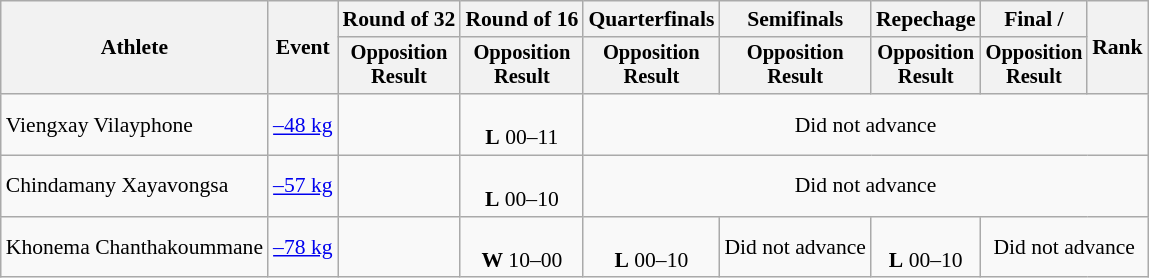<table class=wikitable style=font-size:90%;text-align:center>
<tr>
<th rowspan="2">Athlete</th>
<th rowspan="2">Event</th>
<th>Round of 32</th>
<th>Round of 16</th>
<th>Quarterfinals</th>
<th>Semifinals</th>
<th>Repechage</th>
<th>Final / </th>
<th rowspan=2>Rank</th>
</tr>
<tr style="font-size:95%">
<th>Opposition<br>Result</th>
<th>Opposition<br>Result</th>
<th>Opposition<br>Result</th>
<th>Opposition<br>Result</th>
<th>Opposition<br>Result</th>
<th>Opposition<br>Result</th>
</tr>
<tr>
<td align=left>Viengxay Vilayphone</td>
<td align=left><a href='#'>–48 kg</a></td>
<td></td>
<td><br><strong>L</strong> 00–11</td>
<td colspan=5>Did not advance</td>
</tr>
<tr>
<td align=left>Chindamany Xayavongsa</td>
<td align=left><a href='#'>–57 kg</a></td>
<td></td>
<td><br><strong>L</strong> 00–10</td>
<td colspan=5>Did not advance</td>
</tr>
<tr>
<td align=left>Khonema Chanthakoummane</td>
<td align=left><a href='#'>–78 kg</a></td>
<td></td>
<td><br><strong>W</strong> 10–00</td>
<td><br><strong>L</strong> 00–10</td>
<td>Did not advance</td>
<td><br><strong>L</strong> 00–10</td>
<td colspan=2>Did not advance</td>
</tr>
</table>
